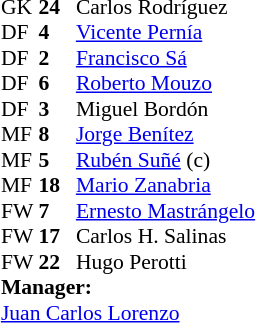<table cellspacing="0" cellpadding="0" style="font-size:90%; margin:0.2em auto;">
<tr>
<th width="25"></th>
<th width="25"></th>
</tr>
<tr>
<td>GK</td>
<td><strong>24</strong></td>
<td> Carlos Rodríguez</td>
</tr>
<tr>
<td>DF</td>
<td><strong>4</strong></td>
<td> <a href='#'>Vicente Pernía</a></td>
</tr>
<tr>
<td>DF</td>
<td><strong>2</strong></td>
<td> <a href='#'>Francisco Sá</a></td>
</tr>
<tr>
<td>DF</td>
<td><strong>6</strong></td>
<td> <a href='#'>Roberto Mouzo</a></td>
</tr>
<tr>
<td>DF</td>
<td><strong>3</strong></td>
<td> Miguel Bordón</td>
</tr>
<tr>
<td>MF</td>
<td><strong>8</strong></td>
<td> <a href='#'>Jorge Benítez</a></td>
</tr>
<tr>
<td>MF</td>
<td><strong>5</strong></td>
<td> <a href='#'>Rubén Suñé</a> (c)</td>
</tr>
<tr>
<td>MF</td>
<td><strong>18</strong></td>
<td> <a href='#'>Mario Zanabria</a></td>
</tr>
<tr>
<td>FW</td>
<td><strong>7</strong></td>
<td> <a href='#'>Ernesto Mastrángelo</a></td>
</tr>
<tr>
<td>FW</td>
<td><strong>17</strong></td>
<td> Carlos H. Salinas</td>
</tr>
<tr>
<td>FW</td>
<td><strong>22</strong></td>
<td> Hugo Perotti</td>
</tr>
<tr>
</tr>
<tr>
<td colspan=3><strong>Manager:</strong></td>
</tr>
<tr>
<td colspan=4> <a href='#'>Juan Carlos Lorenzo</a></td>
</tr>
</table>
